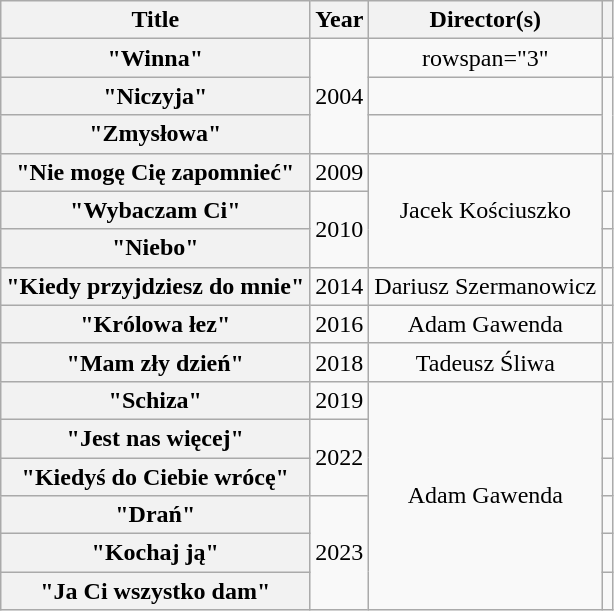<table class="wikitable plainrowheaders" style="text-align:center;">
<tr>
<th scope="col">Title</th>
<th scope="col">Year</th>
<th scope="col">Director(s)</th>
<th scope="col"></th>
</tr>
<tr>
<th scope="row">"Winna"</th>
<td rowspan="3">2004</td>
<td>rowspan="3" </td>
<td></td>
</tr>
<tr>
<th scope="row">"Niczyja"</th>
<td></td>
</tr>
<tr>
<th scope="row">"Zmysłowa"</th>
<td></td>
</tr>
<tr>
<th scope="row">"Nie mogę Cię zapomnieć"</th>
<td>2009</td>
<td rowspan="3">Jacek Kościuszko</td>
<td></td>
</tr>
<tr>
<th scope="row">"Wybaczam Ci"</th>
<td rowspan="2">2010</td>
<td></td>
</tr>
<tr>
<th scope="row">"Niebo"</th>
<td></td>
</tr>
<tr>
<th scope="row">"Kiedy przyjdziesz do mnie"</th>
<td>2014</td>
<td>Dariusz Szermanowicz</td>
<td></td>
</tr>
<tr>
<th scope="row">"Królowa łez"</th>
<td>2016</td>
<td>Adam Gawenda</td>
<td></td>
</tr>
<tr>
<th scope="row">"Mam zły dzień"</th>
<td>2018</td>
<td>Tadeusz Śliwa</td>
<td></td>
</tr>
<tr>
<th scope="row">"Schiza"</th>
<td>2019</td>
<td rowspan="6">Adam Gawenda</td>
<td></td>
</tr>
<tr>
<th scope="row">"Jest nas więcej"</th>
<td rowspan="2">2022</td>
<td></td>
</tr>
<tr>
<th scope="row">"Kiedyś do Ciebie wrócę"</th>
<td></td>
</tr>
<tr>
<th scope="row">"Drań"</th>
<td rowspan="3">2023</td>
<td></td>
</tr>
<tr>
<th scope="row">"Kochaj ją"</th>
<td></td>
</tr>
<tr>
<th scope="row">"Ja Ci wszystko dam"</th>
<td></td>
</tr>
</table>
